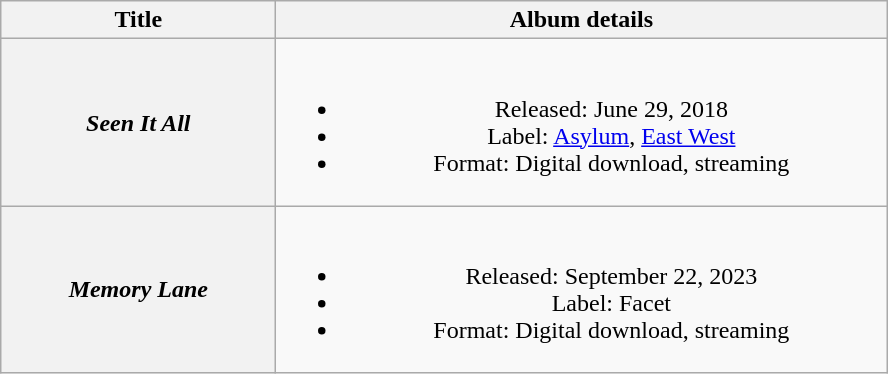<table class="wikitable plainrowheaders" style="text-align:center;">
<tr>
<th scope="col" rowspan="1" style="width:11em;">Title</th>
<th scope="col" rowspan="1" style="width:25em;">Album details</th>
</tr>
<tr>
<th scope="row"><em>Seen It All</em></th>
<td><br><ul><li>Released: June 29, 2018</li><li>Label: <a href='#'>Asylum</a>, <a href='#'>East West</a></li><li>Format: Digital download, streaming</li></ul></td>
</tr>
<tr>
<th scope="row"><em>Memory Lane</em></th>
<td><br><ul><li>Released: September 22, 2023</li><li>Label: Facet</li><li>Format: Digital download, streaming</li></ul></td>
</tr>
</table>
